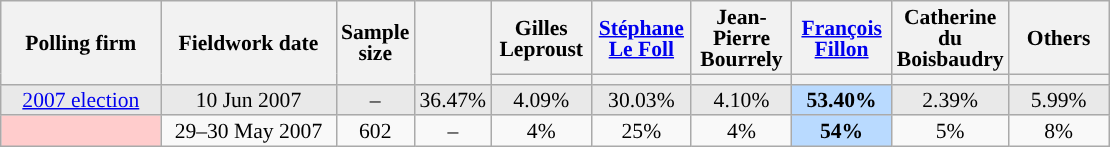<table class="wikitable sortable" style="text-align:center;font-size:90%;line-height:14px;">
<tr style="height:40px;">
<th style="width:100px;" rowspan="2">Polling firm</th>
<th style="width:110px;" rowspan="2">Fieldwork date</th>
<th style="width:35px;" rowspan="2">Sample<br>size</th>
<th style="width:30px;" rowspan="2"></th>
<th class="unsortable" style="width:60px;">Gilles Leproust<br></th>
<th class="unsortable" style="width:60px;"><a href='#'>Stéphane Le Foll</a><br></th>
<th class="unsortable" style="width:60px;">Jean-Pierre Bourrely<br></th>
<th class="unsortable" style="width:60px;"><a href='#'>François Fillon</a><br></th>
<th class="unsortable" style="width:60px;">Catherine du Boisbaudry<br></th>
<th class="unsortable" style="width:60px;">Others</th>
</tr>
<tr>
<th style="background:"></th>
<th style="background:"></th>
<th style="background:"></th>
<th style="background:"></th>
<th style="background:"></th>
<th style="background:"></th>
</tr>
<tr style="background:#E9E9E9;">
<td><a href='#'>2007 election</a></td>
<td data-sort-value="2007-06-10">10 Jun 2007</td>
<td>–</td>
<td>36.47%</td>
<td>4.09%</td>
<td>30.03%</td>
<td>4.10%</td>
<td style="background:#B9DAFF;"><strong>53.40%</strong></td>
<td>2.39%</td>
<td>5.99%</td>
</tr>
<tr>
<td style="background:#FFCCCC;"></td>
<td data-sort-value="2007-05-30">29–30 May 2007</td>
<td>602</td>
<td>–</td>
<td>4%</td>
<td>25%</td>
<td>4%</td>
<td style="background:#B9DAFF;"><strong>54%</strong></td>
<td>5%</td>
<td>8%</td>
</tr>
</table>
